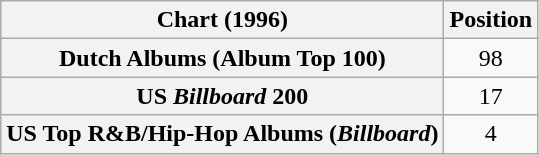<table class="wikitable sortable plainrowheaders" style="text-align:center">
<tr>
<th>Chart (1996)</th>
<th>Position</th>
</tr>
<tr>
<th scope="row">Dutch Albums (Album Top 100)</th>
<td>98</td>
</tr>
<tr>
<th scope="row">US <em>Billboard</em> 200</th>
<td>17</td>
</tr>
<tr>
<th scope="row">US Top R&B/Hip-Hop Albums (<em>Billboard</em>)</th>
<td>4</td>
</tr>
</table>
